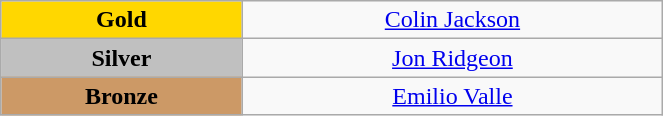<table class="wikitable" style="text-align:center; " width="35%">
<tr>
<td bgcolor="gold"><strong>Gold</strong></td>
<td><a href='#'>Colin Jackson</a><br>  <small><em></em></small></td>
</tr>
<tr>
<td bgcolor="silver"><strong>Silver</strong></td>
<td><a href='#'>Jon Ridgeon</a><br>  <small><em></em></small></td>
</tr>
<tr>
<td bgcolor="CC9966"><strong>Bronze</strong></td>
<td><a href='#'>Emilio Valle</a><br>  <small><em></em></small></td>
</tr>
</table>
